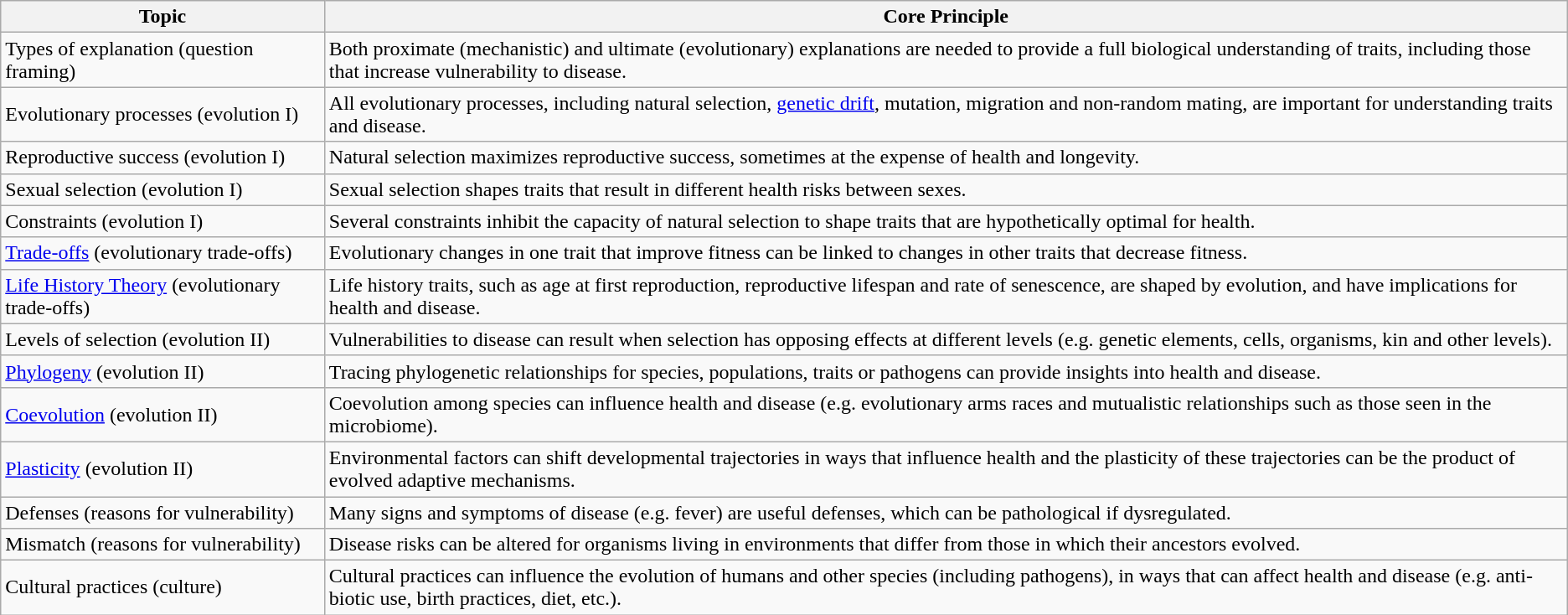<table class="wikitable mw-collapsible">
<tr>
<th>Topic</th>
<th>Core Principle</th>
</tr>
<tr>
<td>Types of explanation (question framing)</td>
<td>Both proximate (mechanistic) and ultimate (evolutionary) explanations are needed to provide a full biological understanding of traits, including those that increase vulnerability to disease.</td>
</tr>
<tr>
<td>Evolutionary processes (evolution I)</td>
<td>All evolutionary processes, including natural selection, <a href='#'>genetic drift</a>, mutation, migration and non-random mating, are important for understanding traits and disease.</td>
</tr>
<tr>
<td>Reproductive success (evolution I)</td>
<td>Natural selection maximizes reproductive success, sometimes at the expense of health and longevity.</td>
</tr>
<tr>
<td>Sexual selection (evolution I)</td>
<td>Sexual selection shapes traits that result in different health risks between sexes.</td>
</tr>
<tr>
<td>Constraints (evolution I)</td>
<td>Several constraints inhibit the capacity of natural selection to shape traits that are hypothetically optimal for health.</td>
</tr>
<tr>
<td><a href='#'>Trade-offs</a> (evolutionary trade-offs)</td>
<td>Evolutionary changes in one trait that improve fitness can be linked to changes in other traits that decrease fitness.</td>
</tr>
<tr>
<td><a href='#'>Life History Theory</a> (evolutionary trade-offs)</td>
<td>Life history traits, such as age at first reproduction, reproductive lifespan and rate of senescence, are shaped by evolution, and have implications for health and disease.</td>
</tr>
<tr>
<td>Levels of selection (evolution II)</td>
<td>Vulnerabilities to disease can result when selection has opposing effects at different levels (e.g. genetic elements, cells, organisms, kin and other levels).</td>
</tr>
<tr>
<td><a href='#'>Phylogeny</a> (evolution II)</td>
<td>Tracing phylogenetic relationships for species, populations, traits or pathogens can provide insights into health and disease.</td>
</tr>
<tr>
<td><a href='#'>Coevolution</a> (evolution II)</td>
<td>Coevolution among species can influence health and disease (e.g. evolutionary arms races and mutualistic relationships such as those seen in the microbiome).</td>
</tr>
<tr>
<td><a href='#'>Plasticity</a> (evolution II)</td>
<td>Environmental factors can shift developmental trajectories in ways that influence health and the plasticity of these trajectories can be the product of evolved adaptive mechanisms.</td>
</tr>
<tr>
<td>Defenses (reasons for vulnerability)</td>
<td>Many signs and symptoms of disease (e.g. fever) are useful defenses, which can be pathological if dysregulated.</td>
</tr>
<tr>
<td>Mismatch (reasons for vulnerability)</td>
<td>Disease risks can be altered for organisms living in environments that differ from those in which their ancestors evolved.</td>
</tr>
<tr>
<td>Cultural practices (culture)</td>
<td>Cultural practices can influence the evolution of humans and other species (including pathogens), in ways that can affect health and disease (e.g. anti-biotic use, birth practices, diet, etc.).</td>
</tr>
</table>
